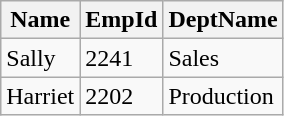<table class="wikitable">
<tr>
<th>Name</th>
<th>EmpId</th>
<th>DeptName</th>
</tr>
<tr>
<td>Sally</td>
<td>2241</td>
<td>Sales</td>
</tr>
<tr>
<td>Harriet</td>
<td>2202</td>
<td>Production</td>
</tr>
</table>
